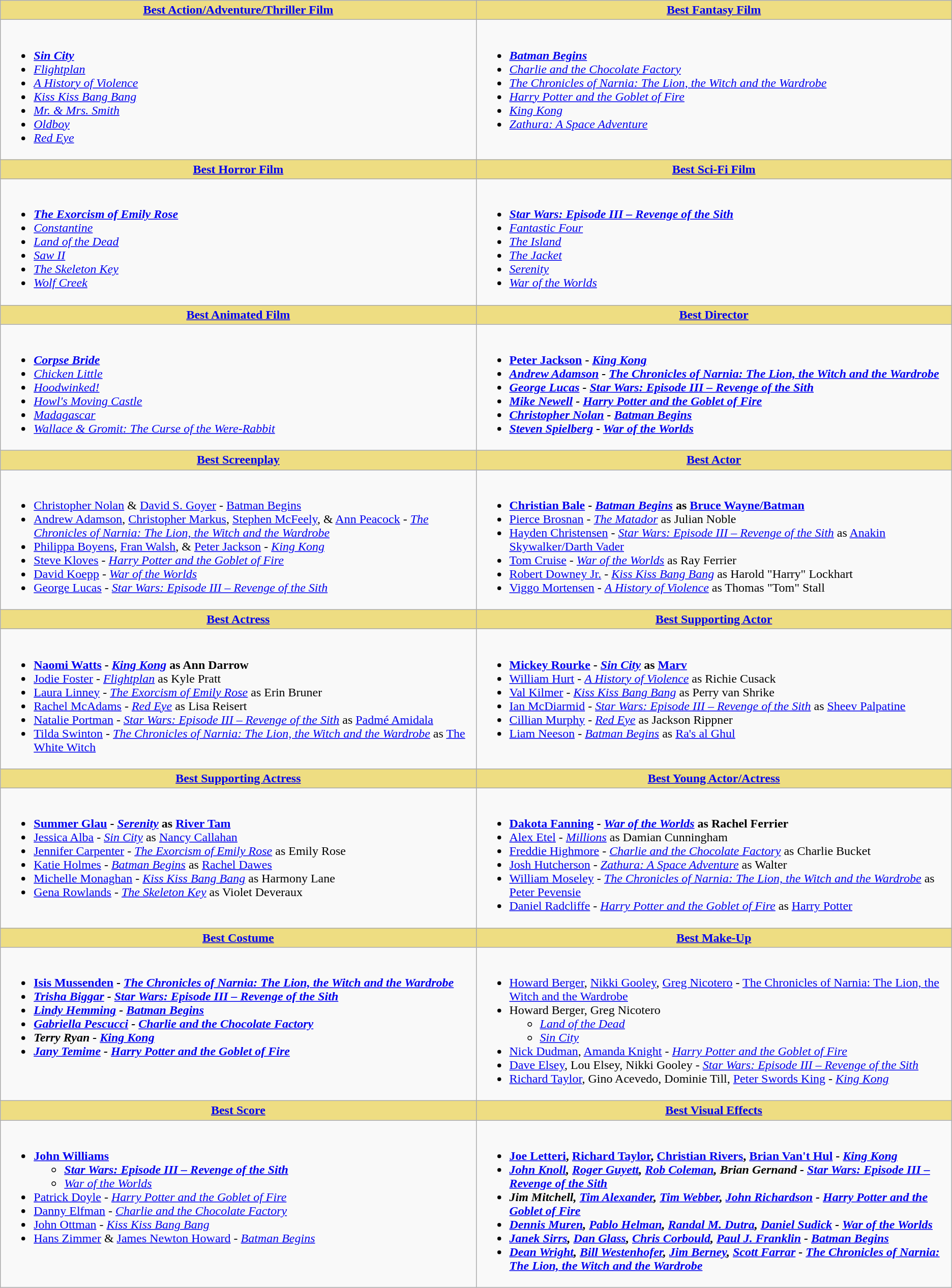<table class=wikitable>
<tr>
<th style="background:#EEDD82; width:50%"><a href='#'>Best Action/Adventure/Thriller Film</a></th>
<th style="background:#EEDD82; width:50%"><a href='#'>Best Fantasy Film</a></th>
</tr>
<tr>
<td valign="top"><br><ul><li><strong><em><a href='#'>Sin City</a></em></strong></li><li><em><a href='#'>Flightplan</a></em></li><li><em><a href='#'>A History of Violence</a></em></li><li><em><a href='#'>Kiss Kiss Bang Bang</a></em></li><li><em><a href='#'>Mr. & Mrs. Smith</a></em></li><li><em><a href='#'>Oldboy</a></em></li><li><em><a href='#'>Red Eye</a></em></li></ul></td>
<td valign="top"><br><ul><li><strong><em><a href='#'>Batman Begins</a></em></strong></li><li><em><a href='#'>Charlie and the Chocolate Factory</a></em></li><li><em><a href='#'>The Chronicles of Narnia: The Lion, the Witch and the Wardrobe</a></em></li><li><em><a href='#'>Harry Potter and the Goblet of Fire</a></em></li><li><em><a href='#'>King Kong</a></em></li><li><em><a href='#'>Zathura: A Space Adventure</a></em></li></ul></td>
</tr>
<tr>
<th style="background:#EEDD82; width:50%"><a href='#'>Best Horror Film</a></th>
<th style="background:#EEDD82; width:50%"><a href='#'>Best Sci-Fi Film</a></th>
</tr>
<tr>
<td valign="top"><br><ul><li><strong><em><a href='#'>The Exorcism of Emily Rose</a></em></strong></li><li><em><a href='#'>Constantine</a></em></li><li><em><a href='#'>Land of the Dead</a></em></li><li><em><a href='#'>Saw II</a></em></li><li><em><a href='#'>The Skeleton Key</a></em></li><li><em><a href='#'>Wolf Creek</a></em></li></ul></td>
<td valign="top"><br><ul><li><strong><em><a href='#'>Star Wars: Episode III – Revenge of the Sith</a></em></strong></li><li><em><a href='#'>Fantastic Four</a></em></li><li><em><a href='#'>The Island</a></em></li><li><em><a href='#'>The Jacket</a></em></li><li><em><a href='#'>Serenity</a></em></li><li><em><a href='#'>War of the Worlds</a></em></li></ul></td>
</tr>
<tr>
<th style="background:#EEDD82; width:50%"><a href='#'>Best Animated Film</a></th>
<th style="background:#EEDD82; width:50%"><a href='#'>Best Director</a></th>
</tr>
<tr>
<td valign="top"><br><ul><li><strong><em><a href='#'>Corpse Bride</a></em></strong></li><li><em><a href='#'>Chicken Little</a></em></li><li><em><a href='#'>Hoodwinked!</a></em></li><li><em><a href='#'>Howl's Moving Castle</a></em></li><li><em><a href='#'>Madagascar</a></em></li><li><em><a href='#'>Wallace & Gromit: The Curse of the Were-Rabbit</a></em></li></ul></td>
<td valign="top"><br><ul><li><strong><a href='#'>Peter Jackson</a> - <em><a href='#'>King Kong</a><strong><em></li><li><a href='#'>Andrew Adamson</a> - </em><a href='#'>The Chronicles of Narnia: The Lion, the Witch and the Wardrobe</a><em></li><li><a href='#'>George Lucas</a> - </em><a href='#'>Star Wars: Episode III – Revenge of the Sith</a><em></li><li><a href='#'>Mike Newell</a> - </em><a href='#'>Harry Potter and the Goblet of Fire</a><em></li><li><a href='#'>Christopher Nolan</a> - </em><a href='#'>Batman Begins</a><em></li><li><a href='#'>Steven Spielberg</a> - </em><a href='#'>War of the Worlds</a><em></li></ul></td>
</tr>
<tr>
<th style="background:#EEDD82; width:50%"><a href='#'>Best Screenplay</a></th>
<th style="background:#EEDD82; width:50%"><a href='#'>Best Actor</a></th>
</tr>
<tr>
<td valign="top"><br><ul><li></strong><a href='#'>Christopher Nolan</a> & <a href='#'>David S. Goyer</a> - </em><a href='#'>Batman Begins</a></em></strong></li><li><a href='#'>Andrew Adamson</a>, <a href='#'>Christopher Markus</a>, <a href='#'>Stephen McFeely</a>, & <a href='#'>Ann Peacock</a> - <em><a href='#'>The Chronicles of Narnia: The Lion, the Witch and the Wardrobe</a></em></li><li><a href='#'>Philippa Boyens</a>, <a href='#'>Fran Walsh</a>, & <a href='#'>Peter Jackson</a> - <em><a href='#'>King Kong</a></em></li><li><a href='#'>Steve Kloves</a> - <em><a href='#'>Harry Potter and the Goblet of Fire</a></em></li><li><a href='#'>David Koepp</a> - <em><a href='#'>War of the Worlds</a></em></li><li><a href='#'>George Lucas</a> - <em><a href='#'>Star Wars: Episode III – Revenge of the Sith</a></em></li></ul></td>
<td valign="top"><br><ul><li><strong><a href='#'>Christian Bale</a> - <em><a href='#'>Batman Begins</a></em> as <a href='#'>Bruce Wayne/Batman</a></strong></li><li><a href='#'>Pierce Brosnan</a> - <em><a href='#'>The Matador</a></em> as Julian Noble</li><li><a href='#'>Hayden Christensen</a> - <em><a href='#'>Star Wars: Episode III – Revenge of the Sith</a></em> as <a href='#'>Anakin Skywalker/Darth Vader</a></li><li><a href='#'>Tom Cruise</a> - <em><a href='#'>War of the Worlds</a></em> as Ray Ferrier</li><li><a href='#'>Robert Downey Jr.</a> - <em><a href='#'>Kiss Kiss Bang Bang</a></em> as Harold "Harry" Lockhart</li><li><a href='#'>Viggo Mortensen</a> - <em><a href='#'>A History of Violence</a></em> as Thomas "Tom" Stall</li></ul></td>
</tr>
<tr>
<th style="background:#EEDD82; width:50%"><a href='#'>Best Actress</a></th>
<th style="background:#EEDD82; width:50%"><a href='#'>Best Supporting Actor</a></th>
</tr>
<tr>
<td valign="top"><br><ul><li><strong><a href='#'>Naomi Watts</a> - <em><a href='#'>King Kong</a></em> as Ann Darrow</strong></li><li><a href='#'>Jodie Foster</a> - <em><a href='#'>Flightplan</a></em> as Kyle Pratt</li><li><a href='#'>Laura Linney</a> - <em><a href='#'>The Exorcism of Emily Rose</a></em> as Erin Bruner</li><li><a href='#'>Rachel McAdams</a> - <em><a href='#'>Red Eye</a></em> as Lisa Reisert</li><li><a href='#'>Natalie Portman</a> - <em><a href='#'>Star Wars: Episode III – Revenge of the Sith</a></em> as <a href='#'>Padmé Amidala</a></li><li><a href='#'>Tilda Swinton</a> - <em><a href='#'>The Chronicles of Narnia: The Lion, the Witch and the Wardrobe</a></em> as <a href='#'>The White Witch</a></li></ul></td>
<td valign="top"><br><ul><li><strong><a href='#'>Mickey Rourke</a> - <em><a href='#'>Sin City</a></em> as <a href='#'>Marv</a></strong></li><li><a href='#'>William Hurt</a> - <em><a href='#'>A History of Violence</a></em> as Richie Cusack</li><li><a href='#'>Val Kilmer</a> - <em><a href='#'>Kiss Kiss Bang Bang</a></em> as Perry van Shrike</li><li><a href='#'>Ian McDiarmid</a> - <em><a href='#'>Star Wars: Episode III – Revenge of the Sith</a></em> as <a href='#'>Sheev Palpatine</a></li><li><a href='#'>Cillian Murphy</a> - <em><a href='#'>Red Eye</a></em> as Jackson Rippner</li><li><a href='#'>Liam Neeson</a> - <em><a href='#'>Batman Begins</a></em> as <a href='#'>Ra's al Ghul</a></li></ul></td>
</tr>
<tr>
<th style="background:#EEDD82; width:50%"><a href='#'>Best Supporting Actress</a></th>
<th style="background:#EEDD82; width:50%"><a href='#'>Best Young Actor/Actress</a></th>
</tr>
<tr>
<td valign="top"><br><ul><li><strong><a href='#'>Summer Glau</a> - <em><a href='#'>Serenity</a></em> as <a href='#'>River Tam</a></strong></li><li><a href='#'>Jessica Alba</a> - <em><a href='#'>Sin City</a></em> as <a href='#'>Nancy Callahan</a></li><li><a href='#'>Jennifer Carpenter</a> - <em><a href='#'>The Exorcism of Emily Rose</a></em> as Emily Rose</li><li><a href='#'>Katie Holmes</a> - <em><a href='#'>Batman Begins</a></em> as <a href='#'>Rachel Dawes</a></li><li><a href='#'>Michelle Monaghan</a> - <em><a href='#'>Kiss Kiss Bang Bang</a></em> as Harmony Lane</li><li><a href='#'>Gena Rowlands</a> - <em><a href='#'>The Skeleton Key</a></em> as Violet Deveraux</li></ul></td>
<td valign="top"><br><ul><li><strong><a href='#'>Dakota Fanning</a> - <em><a href='#'>War of the Worlds</a></em> as Rachel Ferrier</strong></li><li><a href='#'>Alex Etel</a> - <em><a href='#'>Millions</a></em> as Damian Cunningham</li><li><a href='#'>Freddie Highmore</a> - <em><a href='#'>Charlie and the Chocolate Factory</a></em> as Charlie Bucket</li><li><a href='#'>Josh Hutcherson</a> - <em><a href='#'>Zathura: A Space Adventure</a></em> as Walter</li><li><a href='#'>William Moseley</a> - <em><a href='#'>The Chronicles of Narnia: The Lion, the Witch and the Wardrobe</a></em> as <a href='#'>Peter Pevensie</a></li><li><a href='#'>Daniel Radcliffe</a> - <em><a href='#'>Harry Potter and the Goblet of Fire</a></em> as <a href='#'>Harry Potter</a></li></ul></td>
</tr>
<tr>
<th style="background:#EEDD82; width:50%"><a href='#'>Best Costume</a></th>
<th style="background:#EEDD82; width:50%"><a href='#'>Best Make-Up</a></th>
</tr>
<tr>
<td valign="top"><br><ul><li><strong><a href='#'>Isis Mussenden</a> - <em><a href='#'>The Chronicles of Narnia: The Lion, the Witch and the Wardrobe</a><strong><em></li><li><a href='#'>Trisha Biggar</a> - </em><a href='#'>Star Wars: Episode III – Revenge of the Sith</a><em></li><li><a href='#'>Lindy Hemming</a> - </em><a href='#'>Batman Begins</a><em></li><li><a href='#'>Gabriella Pescucci</a> - </em><a href='#'>Charlie and the Chocolate Factory</a><em></li><li>Terry Ryan - </em><a href='#'>King Kong</a><em></li><li><a href='#'>Jany Temime</a> - </em><a href='#'>Harry Potter and the Goblet of Fire</a><em></li></ul></td>
<td valign="top"><br><ul><li></strong><a href='#'>Howard Berger</a>, <a href='#'>Nikki Gooley</a>, <a href='#'>Greg Nicotero</a> - </em><a href='#'>The Chronicles of Narnia: The Lion, the Witch and the Wardrobe</a></em></strong></li><li>Howard Berger, Greg Nicotero<ul><li><em><a href='#'>Land of the Dead</a></em></li><li><em><a href='#'>Sin City</a></em></li></ul></li><li><a href='#'>Nick Dudman</a>, <a href='#'>Amanda Knight</a> - <em><a href='#'>Harry Potter and the Goblet of Fire</a></em></li><li><a href='#'>Dave Elsey</a>, Lou Elsey, Nikki Gooley - <em><a href='#'>Star Wars: Episode III – Revenge of the Sith</a></em></li><li><a href='#'>Richard Taylor</a>, Gino Acevedo, Dominie Till, <a href='#'>Peter Swords King</a> - <em><a href='#'>King Kong</a></em></li></ul></td>
</tr>
<tr>
<th style="background:#EEDD82; width:50%"><a href='#'>Best Score</a></th>
<th style="background:#EEDD82; width:50%"><a href='#'>Best Visual Effects</a></th>
</tr>
<tr>
<td valign="top"><br><ul><li><strong><a href='#'>John Williams</a></strong><ul><li><strong><em><a href='#'>Star Wars: Episode III – Revenge of the Sith</a></em></strong></li><li><em><a href='#'>War of the Worlds</a></em></li></ul></li><li><a href='#'>Patrick Doyle</a> - <em><a href='#'>Harry Potter and the Goblet of Fire</a></em></li><li><a href='#'>Danny Elfman</a> - <em><a href='#'>Charlie and the Chocolate Factory</a></em></li><li><a href='#'>John Ottman</a> - <em><a href='#'>Kiss Kiss Bang Bang</a></em></li><li><a href='#'>Hans Zimmer</a> & <a href='#'>James Newton Howard</a> - <em><a href='#'>Batman Begins</a></em></li></ul></td>
<td valign="top"><br><ul><li><strong><a href='#'>Joe Letteri</a>, <a href='#'>Richard Taylor</a>, <a href='#'>Christian Rivers</a>, <a href='#'>Brian Van't Hul</a> - <em><a href='#'>King Kong</a><strong><em></li><li><a href='#'>John Knoll</a>, <a href='#'>Roger Guyett</a>, <a href='#'>Rob Coleman</a>, Brian Gernand - </em><a href='#'>Star Wars: Episode III – Revenge of the Sith</a><em></li><li>Jim Mitchell, <a href='#'>Tim Alexander</a>, <a href='#'>Tim Webber</a>, <a href='#'>John Richardson</a> - </em><a href='#'>Harry Potter and the Goblet of Fire</a><em></li><li><a href='#'>Dennis Muren</a>, <a href='#'>Pablo Helman</a>, <a href='#'>Randal M. Dutra</a>, <a href='#'>Daniel Sudick</a> - </em><a href='#'>War of the Worlds</a><em></li><li><a href='#'>Janek Sirrs</a>, <a href='#'>Dan Glass</a>, <a href='#'>Chris Corbould</a>, <a href='#'>Paul J. Franklin</a> - </em><a href='#'>Batman Begins</a><em></li><li><a href='#'>Dean Wright</a>, <a href='#'>Bill Westenhofer</a>, <a href='#'>Jim Berney</a>, <a href='#'>Scott Farrar</a> - </em><a href='#'>The Chronicles of Narnia: The Lion, the Witch and the Wardrobe</a><em></li></ul></td>
</tr>
</table>
